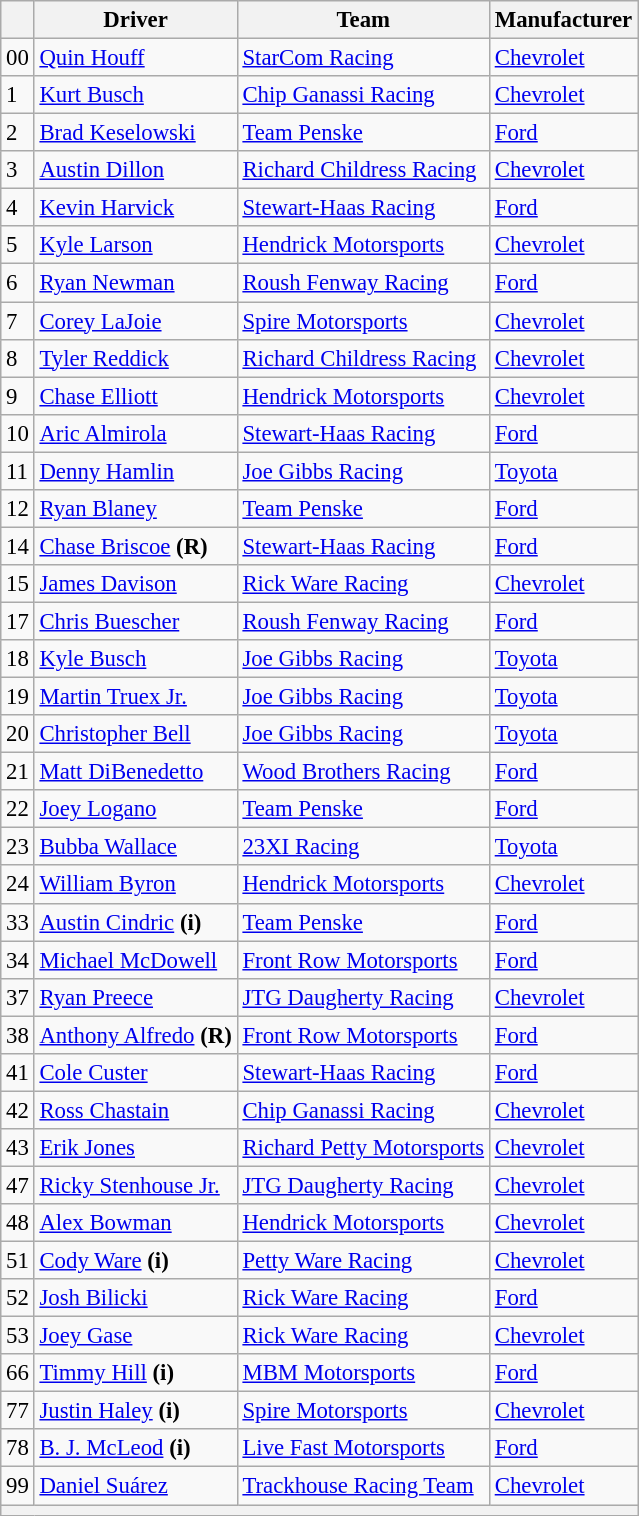<table class="wikitable" style="font-size:95%">
<tr>
<th></th>
<th>Driver</th>
<th>Team</th>
<th>Manufacturer</th>
</tr>
<tr>
<td>00</td>
<td><a href='#'>Quin Houff</a></td>
<td><a href='#'>StarCom Racing</a></td>
<td><a href='#'>Chevrolet</a></td>
</tr>
<tr>
<td>1</td>
<td><a href='#'>Kurt Busch</a></td>
<td><a href='#'>Chip Ganassi Racing</a></td>
<td><a href='#'>Chevrolet</a></td>
</tr>
<tr>
<td>2</td>
<td><a href='#'>Brad Keselowski</a></td>
<td><a href='#'>Team Penske</a></td>
<td><a href='#'>Ford</a></td>
</tr>
<tr>
<td>3</td>
<td><a href='#'>Austin Dillon</a></td>
<td><a href='#'>Richard Childress Racing</a></td>
<td><a href='#'>Chevrolet</a></td>
</tr>
<tr>
<td>4</td>
<td><a href='#'>Kevin Harvick</a></td>
<td><a href='#'>Stewart-Haas Racing</a></td>
<td><a href='#'>Ford</a></td>
</tr>
<tr>
<td>5</td>
<td><a href='#'>Kyle Larson</a></td>
<td><a href='#'>Hendrick Motorsports</a></td>
<td><a href='#'>Chevrolet</a></td>
</tr>
<tr>
<td>6</td>
<td><a href='#'>Ryan Newman</a></td>
<td><a href='#'>Roush Fenway Racing</a></td>
<td><a href='#'>Ford</a></td>
</tr>
<tr>
<td>7</td>
<td><a href='#'>Corey LaJoie</a></td>
<td><a href='#'>Spire Motorsports</a></td>
<td><a href='#'>Chevrolet</a></td>
</tr>
<tr>
<td>8</td>
<td><a href='#'>Tyler Reddick</a></td>
<td><a href='#'>Richard Childress Racing</a></td>
<td><a href='#'>Chevrolet</a></td>
</tr>
<tr>
<td>9</td>
<td><a href='#'>Chase Elliott</a></td>
<td><a href='#'>Hendrick Motorsports</a></td>
<td><a href='#'>Chevrolet</a></td>
</tr>
<tr>
<td>10</td>
<td><a href='#'>Aric Almirola</a></td>
<td><a href='#'>Stewart-Haas Racing</a></td>
<td><a href='#'>Ford</a></td>
</tr>
<tr>
<td>11</td>
<td><a href='#'>Denny Hamlin</a></td>
<td><a href='#'>Joe Gibbs Racing</a></td>
<td><a href='#'>Toyota</a></td>
</tr>
<tr>
<td>12</td>
<td><a href='#'>Ryan Blaney</a></td>
<td><a href='#'>Team Penske</a></td>
<td><a href='#'>Ford</a></td>
</tr>
<tr>
<td>14</td>
<td><a href='#'>Chase Briscoe</a> <strong>(R)</strong></td>
<td><a href='#'>Stewart-Haas Racing</a></td>
<td><a href='#'>Ford</a></td>
</tr>
<tr>
<td>15</td>
<td><a href='#'>James Davison</a></td>
<td><a href='#'>Rick Ware Racing</a></td>
<td><a href='#'>Chevrolet</a></td>
</tr>
<tr>
<td>17</td>
<td><a href='#'>Chris Buescher</a></td>
<td><a href='#'>Roush Fenway Racing</a></td>
<td><a href='#'>Ford</a></td>
</tr>
<tr>
<td>18</td>
<td><a href='#'>Kyle Busch</a></td>
<td><a href='#'>Joe Gibbs Racing</a></td>
<td><a href='#'>Toyota</a></td>
</tr>
<tr>
<td>19</td>
<td><a href='#'>Martin Truex Jr.</a></td>
<td><a href='#'>Joe Gibbs Racing</a></td>
<td><a href='#'>Toyota</a></td>
</tr>
<tr>
<td>20</td>
<td><a href='#'>Christopher Bell</a></td>
<td><a href='#'>Joe Gibbs Racing</a></td>
<td><a href='#'>Toyota</a></td>
</tr>
<tr>
<td>21</td>
<td><a href='#'>Matt DiBenedetto</a></td>
<td><a href='#'>Wood Brothers Racing</a></td>
<td><a href='#'>Ford</a></td>
</tr>
<tr>
<td>22</td>
<td><a href='#'>Joey Logano</a></td>
<td><a href='#'>Team Penske</a></td>
<td><a href='#'>Ford</a></td>
</tr>
<tr>
<td>23</td>
<td><a href='#'>Bubba Wallace</a></td>
<td><a href='#'>23XI Racing</a></td>
<td><a href='#'>Toyota</a></td>
</tr>
<tr>
<td>24</td>
<td><a href='#'>William Byron</a></td>
<td><a href='#'>Hendrick Motorsports</a></td>
<td><a href='#'>Chevrolet</a></td>
</tr>
<tr>
<td>33</td>
<td><a href='#'>Austin Cindric</a> <strong>(i)</strong></td>
<td><a href='#'>Team Penske</a></td>
<td><a href='#'>Ford</a></td>
</tr>
<tr>
<td>34</td>
<td><a href='#'>Michael McDowell</a></td>
<td><a href='#'>Front Row Motorsports</a></td>
<td><a href='#'>Ford</a></td>
</tr>
<tr>
<td>37</td>
<td><a href='#'>Ryan Preece</a></td>
<td><a href='#'>JTG Daugherty Racing</a></td>
<td><a href='#'>Chevrolet</a></td>
</tr>
<tr>
<td>38</td>
<td><a href='#'>Anthony Alfredo</a> <strong>(R)</strong></td>
<td><a href='#'>Front Row Motorsports</a></td>
<td><a href='#'>Ford</a></td>
</tr>
<tr>
<td>41</td>
<td><a href='#'>Cole Custer</a></td>
<td><a href='#'>Stewart-Haas Racing</a></td>
<td><a href='#'>Ford</a></td>
</tr>
<tr>
<td>42</td>
<td><a href='#'>Ross Chastain</a></td>
<td><a href='#'>Chip Ganassi Racing</a></td>
<td><a href='#'>Chevrolet</a></td>
</tr>
<tr>
<td>43</td>
<td><a href='#'>Erik Jones</a></td>
<td><a href='#'>Richard Petty Motorsports</a></td>
<td><a href='#'>Chevrolet</a></td>
</tr>
<tr>
<td>47</td>
<td><a href='#'>Ricky Stenhouse Jr.</a></td>
<td><a href='#'>JTG Daugherty Racing</a></td>
<td><a href='#'>Chevrolet</a></td>
</tr>
<tr>
<td>48</td>
<td><a href='#'>Alex Bowman</a></td>
<td><a href='#'>Hendrick Motorsports</a></td>
<td><a href='#'>Chevrolet</a></td>
</tr>
<tr>
<td>51</td>
<td><a href='#'>Cody Ware</a> <strong>(i)</strong></td>
<td><a href='#'>Petty Ware Racing</a></td>
<td><a href='#'>Chevrolet</a></td>
</tr>
<tr>
<td>52</td>
<td><a href='#'>Josh Bilicki</a></td>
<td><a href='#'>Rick Ware Racing</a></td>
<td><a href='#'>Ford</a></td>
</tr>
<tr>
<td>53</td>
<td><a href='#'>Joey Gase</a></td>
<td><a href='#'>Rick Ware Racing</a></td>
<td><a href='#'>Chevrolet</a></td>
</tr>
<tr>
<td>66</td>
<td><a href='#'>Timmy Hill</a> <strong>(i)</strong></td>
<td><a href='#'>MBM Motorsports</a></td>
<td><a href='#'>Ford</a></td>
</tr>
<tr>
<td>77</td>
<td><a href='#'>Justin Haley</a> <strong>(i)</strong></td>
<td><a href='#'>Spire Motorsports</a></td>
<td><a href='#'>Chevrolet</a></td>
</tr>
<tr>
<td>78</td>
<td><a href='#'>B. J. McLeod</a> <strong>(i)</strong></td>
<td><a href='#'>Live Fast Motorsports</a></td>
<td><a href='#'>Ford</a></td>
</tr>
<tr>
<td>99</td>
<td><a href='#'>Daniel Suárez</a></td>
<td><a href='#'>Trackhouse Racing Team</a></td>
<td><a href='#'>Chevrolet</a></td>
</tr>
<tr>
<th colspan="4"></th>
</tr>
</table>
